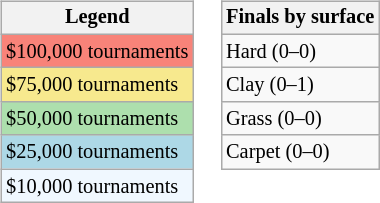<table>
<tr valign=top>
<td><br><table class=wikitable style="font-size:85%">
<tr>
<th>Legend</th>
</tr>
<tr style="background:#f88379;">
<td>$100,000 tournaments</td>
</tr>
<tr style="background:#f7e98e;">
<td>$75,000 tournaments</td>
</tr>
<tr style="background:#addfad;">
<td>$50,000 tournaments</td>
</tr>
<tr style="background:lightblue;">
<td>$25,000 tournaments</td>
</tr>
<tr style="background:#f0f8ff;">
<td>$10,000 tournaments</td>
</tr>
</table>
</td>
<td><br><table class=wikitable style="font-size:85%">
<tr>
<th>Finals by surface</th>
</tr>
<tr>
<td>Hard (0–0)</td>
</tr>
<tr>
<td>Clay (0–1)</td>
</tr>
<tr>
<td>Grass (0–0)</td>
</tr>
<tr>
<td>Carpet (0–0)</td>
</tr>
</table>
</td>
</tr>
</table>
